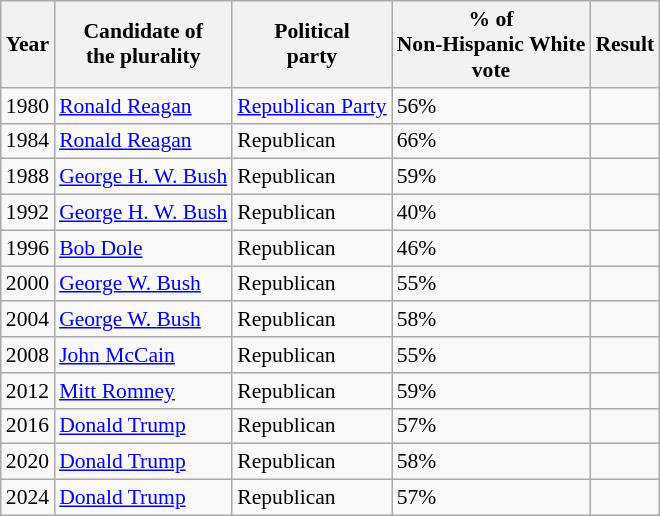<table class="wikitable sortable" style="float:right; font-size:90%; margin:0 0 1em 1em;">
<tr>
<th>Year</th>
<th>Candidate of<br>the plurality</th>
<th>Political <br> party</th>
<th>% of<br>Non-Hispanic White<br>vote</th>
<th>Result</th>
</tr>
<tr>
<td>1980</td>
<td><a href='#'>Ronald Reagan</a></td>
<td><a href='#'>Republican Party</a></td>
<td>56%</td>
<td></td>
</tr>
<tr>
<td>1984</td>
<td><a href='#'>Ronald Reagan</a></td>
<td>Republican</td>
<td>66%</td>
<td></td>
</tr>
<tr>
<td>1988</td>
<td><a href='#'>George H. W. Bush</a></td>
<td>Republican</td>
<td>59%</td>
<td></td>
</tr>
<tr>
<td>1992</td>
<td><a href='#'>George H. W. Bush</a></td>
<td>Republican</td>
<td>40%</td>
<td></td>
</tr>
<tr>
<td>1996</td>
<td><a href='#'>Bob Dole</a></td>
<td>Republican</td>
<td>46%</td>
<td></td>
</tr>
<tr>
<td>2000</td>
<td><a href='#'>George W. Bush</a></td>
<td>Republican</td>
<td>55%</td>
<td></td>
</tr>
<tr>
<td>2004</td>
<td><a href='#'>George W. Bush</a></td>
<td>Republican</td>
<td>58%</td>
<td></td>
</tr>
<tr>
<td>2008</td>
<td><a href='#'>John McCain</a></td>
<td>Republican</td>
<td>55%</td>
<td></td>
</tr>
<tr>
<td>2012</td>
<td><a href='#'>Mitt Romney</a></td>
<td>Republican</td>
<td>59%</td>
<td></td>
</tr>
<tr>
<td>2016</td>
<td><a href='#'>Donald Trump</a></td>
<td>Republican</td>
<td>57%</td>
<td></td>
</tr>
<tr>
<td>2020</td>
<td><a href='#'>Donald Trump</a></td>
<td>Republican</td>
<td>58%</td>
<td></td>
</tr>
<tr>
<td>2024</td>
<td><a href='#'>Donald Trump</a></td>
<td>Republican</td>
<td>57%</td>
<td></td>
</tr>
</table>
